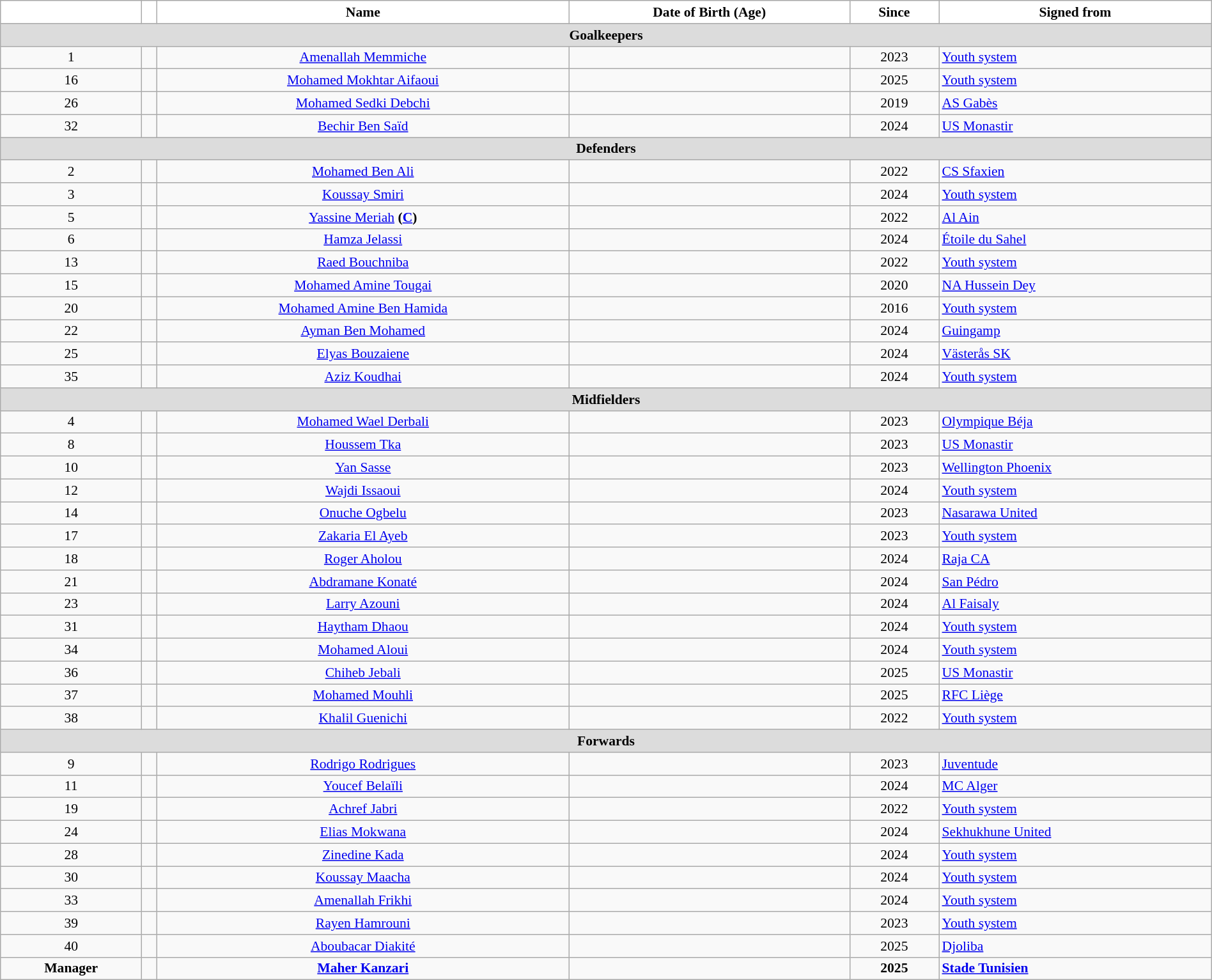<table class="wikitable" style="text-align:center; font-size:90%; width:100%">
<tr>
<th style="background:white; color:black; text-align:center;"></th>
<th style="background:white; color:black; text-align:center;"></th>
<th style="background:white; color:black; text-align:center;">Name</th>
<th style="background:white; color:black; text-align:center;">Date of Birth (Age)</th>
<th style="background:white; color:black; text-align:center;">Since</th>
<th style="background:white; color:black; text-align:center;">Signed from</th>
</tr>
<tr>
<th colspan=6 style="background:#DCDCDC; text-align:center;">Goalkeepers</th>
</tr>
<tr>
<td>1</td>
<td></td>
<td><a href='#'>Amenallah Memmiche</a></td>
<td></td>
<td>2023</td>
<td style="text-align:left"> <a href='#'>Youth system</a></td>
</tr>
<tr>
<td>16</td>
<td></td>
<td><a href='#'>Mohamed Mokhtar Aifaoui</a></td>
<td></td>
<td>2025</td>
<td style="text-align:left"> <a href='#'>Youth system</a></td>
</tr>
<tr>
<td>26</td>
<td></td>
<td><a href='#'>Mohamed Sedki Debchi</a></td>
<td></td>
<td>2019</td>
<td style="text-align:left"> <a href='#'>AS Gabès</a></td>
</tr>
<tr>
<td>32</td>
<td></td>
<td><a href='#'>Bechir Ben Saïd</a></td>
<td></td>
<td>2024</td>
<td style="text-align:left"> <a href='#'>US Monastir</a></td>
</tr>
<tr>
<th colspan=6 style="background:#DCDCDC; text-align:center;">Defenders</th>
</tr>
<tr>
<td>2</td>
<td></td>
<td><a href='#'>Mohamed Ben Ali</a></td>
<td></td>
<td>2022</td>
<td style="text-align:left"> <a href='#'>CS Sfaxien</a></td>
</tr>
<tr>
<td>3</td>
<td></td>
<td><a href='#'>Koussay Smiri</a></td>
<td></td>
<td>2024</td>
<td style="text-align:left"> <a href='#'>Youth system</a></td>
</tr>
<tr>
<td>5</td>
<td></td>
<td><a href='#'>Yassine Meriah</a> <strong>(<a href='#'>C</a>)</strong></td>
<td></td>
<td>2022</td>
<td style="text-align:left"> <a href='#'>Al Ain</a></td>
</tr>
<tr>
<td>6</td>
<td></td>
<td><a href='#'>Hamza Jelassi</a></td>
<td></td>
<td>2024</td>
<td style="text-align:left"> <a href='#'>Étoile du Sahel</a></td>
</tr>
<tr>
<td>13</td>
<td></td>
<td><a href='#'>Raed Bouchniba</a></td>
<td></td>
<td>2022</td>
<td style="text-align:left"> <a href='#'>Youth system</a></td>
</tr>
<tr>
<td>15</td>
<td></td>
<td><a href='#'>Mohamed Amine Tougai</a></td>
<td></td>
<td>2020</td>
<td style="text-align:left"> <a href='#'>NA Hussein Dey</a></td>
</tr>
<tr>
<td>20</td>
<td></td>
<td><a href='#'>Mohamed Amine Ben Hamida</a></td>
<td></td>
<td>2016</td>
<td style="text-align:left"> <a href='#'>Youth system</a></td>
</tr>
<tr>
<td>22</td>
<td></td>
<td><a href='#'>Ayman Ben Mohamed</a></td>
<td></td>
<td>2024</td>
<td style="text-align:left"> <a href='#'>Guingamp</a></td>
</tr>
<tr>
<td>25</td>
<td></td>
<td><a href='#'>Elyas Bouzaiene</a></td>
<td></td>
<td>2024</td>
<td style="text-align:left"> <a href='#'>Västerås SK</a></td>
</tr>
<tr>
<td>35</td>
<td></td>
<td><a href='#'>Aziz Koudhai</a></td>
<td></td>
<td>2024</td>
<td style="text-align:left"> <a href='#'>Youth system</a></td>
</tr>
<tr>
<th colspan=6 style="background:#DCDCDC; text-align:center;">Midfielders</th>
</tr>
<tr>
<td>4</td>
<td></td>
<td><a href='#'>Mohamed Wael Derbali</a></td>
<td></td>
<td>2023</td>
<td style="text-align:left"> <a href='#'>Olympique Béja</a></td>
</tr>
<tr>
<td>8</td>
<td></td>
<td><a href='#'>Houssem Tka</a></td>
<td></td>
<td>2023</td>
<td style="text-align:left"> <a href='#'>US Monastir</a></td>
</tr>
<tr>
<td>10</td>
<td></td>
<td><a href='#'>Yan Sasse</a></td>
<td></td>
<td>2023</td>
<td style="text-align:left"> <a href='#'>Wellington Phoenix</a></td>
</tr>
<tr>
<td>12</td>
<td></td>
<td><a href='#'>Wajdi Issaoui</a></td>
<td></td>
<td>2024</td>
<td style="text-align:left"> <a href='#'>Youth system</a></td>
</tr>
<tr>
<td>14</td>
<td></td>
<td><a href='#'>Onuche Ogbelu</a></td>
<td></td>
<td>2023</td>
<td style="text-align:left"> <a href='#'>Nasarawa United</a></td>
</tr>
<tr>
<td>17</td>
<td></td>
<td><a href='#'>Zakaria El Ayeb</a></td>
<td></td>
<td>2023</td>
<td style="text-align:left"> <a href='#'>Youth system</a></td>
</tr>
<tr>
<td>18</td>
<td></td>
<td><a href='#'>Roger Aholou</a></td>
<td></td>
<td>2024</td>
<td style="text-align:left"> <a href='#'>Raja CA</a></td>
</tr>
<tr>
<td>21</td>
<td></td>
<td><a href='#'>Abdramane Konaté</a></td>
<td></td>
<td>2024</td>
<td style="text-align:left"> <a href='#'>San Pédro</a></td>
</tr>
<tr>
<td>23</td>
<td></td>
<td><a href='#'>Larry Azouni</a></td>
<td></td>
<td>2024</td>
<td style="text-align:left"> <a href='#'>Al Faisaly</a></td>
</tr>
<tr>
<td>31</td>
<td></td>
<td><a href='#'>Haytham Dhaou</a></td>
<td></td>
<td>2024</td>
<td style="text-align:left"> <a href='#'>Youth system</a></td>
</tr>
<tr>
<td>34</td>
<td></td>
<td><a href='#'>Mohamed Aloui</a></td>
<td></td>
<td>2024</td>
<td style="text-align:left"> <a href='#'>Youth system</a></td>
</tr>
<tr>
<td>36</td>
<td></td>
<td><a href='#'>Chiheb Jebali</a></td>
<td></td>
<td>2025</td>
<td style="text-align:left"> <a href='#'>US Monastir</a></td>
</tr>
<tr>
<td>37</td>
<td></td>
<td><a href='#'>Mohamed Mouhli</a></td>
<td></td>
<td>2025</td>
<td style="text-align:left"> <a href='#'>RFC Liège</a></td>
</tr>
<tr>
<td>38</td>
<td></td>
<td><a href='#'>Khalil Guenichi</a></td>
<td></td>
<td>2022</td>
<td style="text-align:left"> <a href='#'>Youth system</a></td>
</tr>
<tr>
<th colspan=6 style="background:#DCDCDC; text-align:center;">Forwards</th>
</tr>
<tr>
<td>9</td>
<td></td>
<td><a href='#'>Rodrigo Rodrigues</a></td>
<td></td>
<td>2023</td>
<td style="text-align:left"> <a href='#'>Juventude</a></td>
</tr>
<tr>
<td>11</td>
<td></td>
<td><a href='#'>Youcef Belaïli</a></td>
<td></td>
<td>2024</td>
<td style="text-align:left"> <a href='#'>MC Alger</a></td>
</tr>
<tr>
<td>19</td>
<td></td>
<td><a href='#'>Achref Jabri</a></td>
<td></td>
<td>2022</td>
<td style="text-align:left"> <a href='#'>Youth system</a></td>
</tr>
<tr>
<td>24</td>
<td></td>
<td><a href='#'>Elias Mokwana</a></td>
<td></td>
<td>2024</td>
<td style="text-align:left"> <a href='#'>Sekhukhune United</a></td>
</tr>
<tr>
<td>28</td>
<td></td>
<td><a href='#'>Zinedine Kada</a></td>
<td></td>
<td>2024</td>
<td style="text-align:left"> <a href='#'>Youth system</a></td>
</tr>
<tr>
<td>30</td>
<td></td>
<td><a href='#'>Koussay Maacha</a></td>
<td></td>
<td>2024</td>
<td style="text-align:left"> <a href='#'>Youth system</a></td>
</tr>
<tr>
<td>33</td>
<td></td>
<td><a href='#'>Amenallah Frikhi</a></td>
<td></td>
<td>2024</td>
<td style="text-align:left"> <a href='#'>Youth system</a></td>
</tr>
<tr>
<td>39</td>
<td></td>
<td><a href='#'>Rayen Hamrouni</a></td>
<td></td>
<td>2023</td>
<td style="text-align:left"> <a href='#'>Youth system</a></td>
</tr>
<tr>
<td>40</td>
<td></td>
<td><a href='#'>Aboubacar Diakité</a></td>
<td></td>
<td>2025</td>
<td style="text-align:left"> <a href='#'>Djoliba</a></td>
</tr>
<tr>
<td><strong>Manager</strong></td>
<td></td>
<td><strong><a href='#'>Maher Kanzari</a></strong></td>
<td><strong></strong></td>
<td><strong>2025</strong></td>
<td style="text-align:left"> <strong><a href='#'>Stade Tunisien</a></strong></td>
</tr>
</table>
